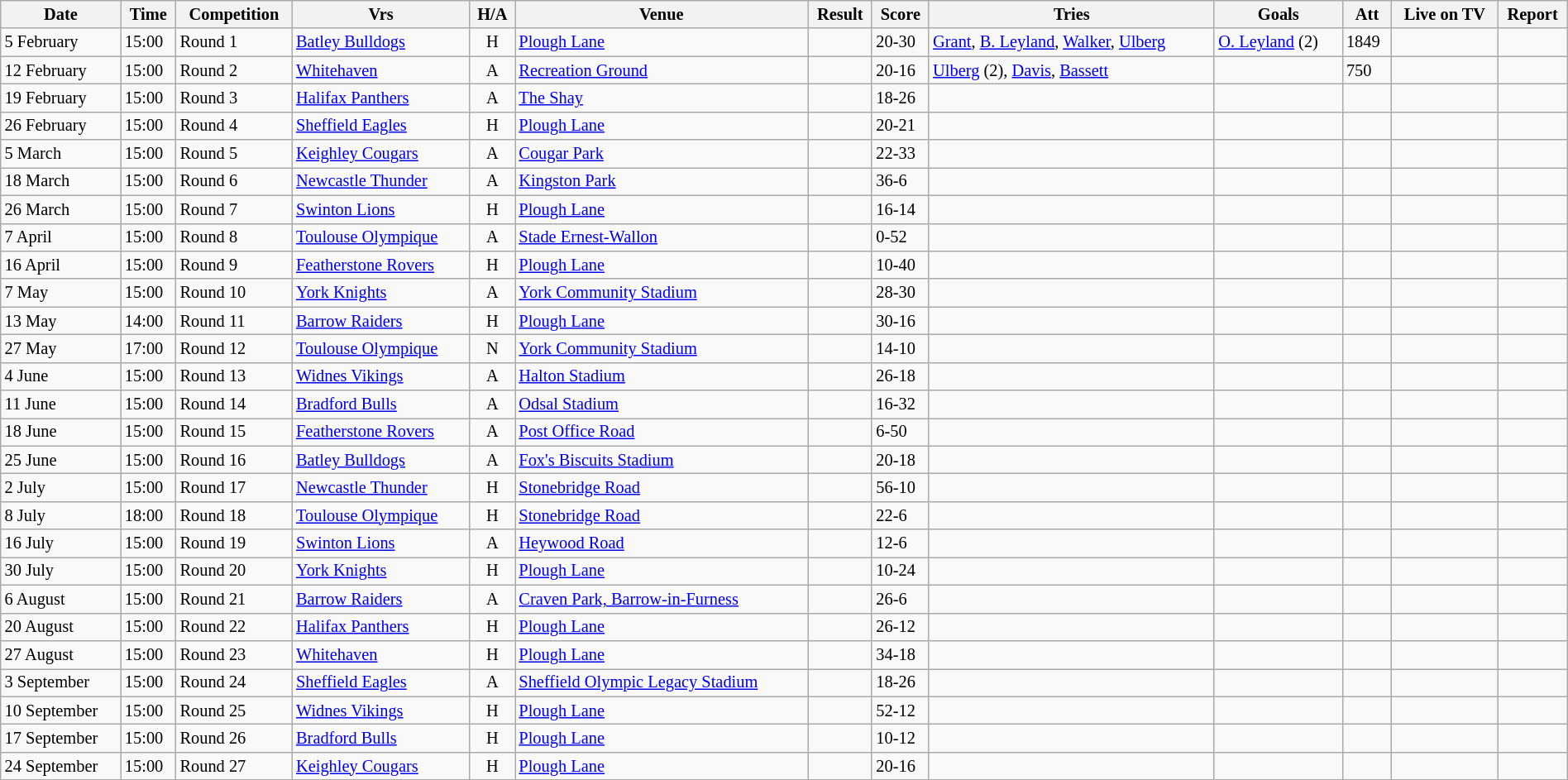<table class="wikitable" style="font-size:85%;" width="100%">
<tr>
<th>Date</th>
<th>Time</th>
<th>Competition</th>
<th>Vrs</th>
<th>H/A</th>
<th>Venue</th>
<th>Result</th>
<th>Score</th>
<th>Tries</th>
<th>Goals</th>
<th>Att</th>
<th>Live on TV</th>
<th>Report</th>
</tr>
<tr>
<td>5 February</td>
<td>15:00</td>
<td>Round 1</td>
<td> <a href='#'>Batley Bulldogs</a></td>
<td align=center>H</td>
<td><a href='#'>Plough Lane</a></td>
<td></td>
<td>20-30</td>
<td><a href='#'>Grant</a>, <a href='#'>B. Leyland</a>, <a href='#'>Walker</a>, <a href='#'>Ulberg</a></td>
<td><a href='#'>O. Leyland</a> (2)</td>
<td>1849</td>
<td></td>
<td align=center></td>
</tr>
<tr>
<td>12 February</td>
<td>15:00</td>
<td>Round 2</td>
<td> <a href='#'>Whitehaven</a></td>
<td align=center>A</td>
<td><a href='#'>Recreation Ground</a></td>
<td></td>
<td>20-16</td>
<td><a href='#'>Ulberg</a> (2), <a href='#'>Davis</a>, <a href='#'>Bassett</a></td>
<td></td>
<td>750</td>
<td></td>
<td align=center></td>
</tr>
<tr>
<td>19 February</td>
<td>15:00</td>
<td>Round 3</td>
<td> <a href='#'>Halifax Panthers</a></td>
<td align=center>A</td>
<td><a href='#'>The Shay</a></td>
<td></td>
<td>18-26</td>
<td></td>
<td></td>
<td></td>
<td></td>
<td align=center></td>
</tr>
<tr>
<td>26 February</td>
<td>15:00</td>
<td>Round 4</td>
<td> <a href='#'>Sheffield Eagles</a></td>
<td align=center>H</td>
<td><a href='#'>Plough Lane</a></td>
<td></td>
<td>20-21</td>
<td></td>
<td></td>
<td></td>
<td></td>
<td align=center></td>
</tr>
<tr>
<td>5 March</td>
<td>15:00</td>
<td>Round 5</td>
<td> <a href='#'>Keighley Cougars</a></td>
<td align=center>A</td>
<td><a href='#'>Cougar Park</a></td>
<td></td>
<td>22-33</td>
<td></td>
<td></td>
<td></td>
<td></td>
<td align=center></td>
</tr>
<tr>
<td>18 March</td>
<td>15:00</td>
<td>Round 6</td>
<td> <a href='#'>Newcastle Thunder</a></td>
<td align=center>A</td>
<td><a href='#'>Kingston Park</a></td>
<td></td>
<td>36-6</td>
<td></td>
<td></td>
<td></td>
<td></td>
<td align=center></td>
</tr>
<tr>
<td>26 March</td>
<td>15:00</td>
<td>Round 7</td>
<td> <a href='#'>Swinton Lions</a></td>
<td align=center>H</td>
<td><a href='#'>Plough Lane</a></td>
<td></td>
<td>16-14</td>
<td></td>
<td></td>
<td></td>
<td></td>
<td align=center></td>
</tr>
<tr>
<td>7 April</td>
<td>15:00</td>
<td>Round 8</td>
<td> <a href='#'>Toulouse Olympique</a></td>
<td align=center>A</td>
<td><a href='#'>Stade Ernest-Wallon</a></td>
<td></td>
<td>0-52</td>
<td></td>
<td></td>
<td></td>
<td></td>
<td align=center></td>
</tr>
<tr>
<td>16 April</td>
<td>15:00</td>
<td>Round 9</td>
<td> <a href='#'>Featherstone Rovers</a></td>
<td align=center>H</td>
<td><a href='#'>Plough Lane</a></td>
<td></td>
<td>10-40</td>
<td></td>
<td></td>
<td></td>
<td></td>
<td align=center></td>
</tr>
<tr>
<td>7 May</td>
<td>15:00</td>
<td>Round 10</td>
<td> <a href='#'>York Knights</a></td>
<td align=center>A</td>
<td><a href='#'>York Community Stadium</a></td>
<td></td>
<td>28-30</td>
<td></td>
<td></td>
<td></td>
<td></td>
<td align=center></td>
</tr>
<tr>
<td>13 May</td>
<td>14:00</td>
<td>Round 11</td>
<td> <a href='#'>Barrow Raiders</a></td>
<td align=center>H</td>
<td><a href='#'>Plough Lane</a></td>
<td></td>
<td>30-16</td>
<td></td>
<td></td>
<td></td>
<td></td>
<td align=center></td>
</tr>
<tr>
<td>27 May</td>
<td>17:00</td>
<td>Round 12</td>
<td> <a href='#'>Toulouse Olympique</a></td>
<td align=center>N</td>
<td><a href='#'>York Community Stadium</a></td>
<td></td>
<td>14-10</td>
<td></td>
<td></td>
<td></td>
<td></td>
<td align=center></td>
</tr>
<tr>
<td>4 June</td>
<td>15:00</td>
<td>Round 13</td>
<td> <a href='#'>Widnes Vikings</a></td>
<td align=center>A</td>
<td><a href='#'>Halton Stadium</a></td>
<td></td>
<td>26-18</td>
<td></td>
<td></td>
<td></td>
<td></td>
<td align=center></td>
</tr>
<tr>
<td>11 June</td>
<td>15:00</td>
<td>Round 14</td>
<td> <a href='#'>Bradford Bulls</a></td>
<td align=center>A</td>
<td><a href='#'>Odsal Stadium</a></td>
<td></td>
<td>16-32</td>
<td></td>
<td></td>
<td></td>
<td></td>
<td align=center></td>
</tr>
<tr>
<td>18 June</td>
<td>15:00</td>
<td>Round 15</td>
<td> <a href='#'>Featherstone Rovers</a></td>
<td align=center>A</td>
<td><a href='#'>Post Office Road</a></td>
<td></td>
<td>6-50</td>
<td></td>
<td></td>
<td></td>
<td></td>
<td align=center></td>
</tr>
<tr>
<td>25 June</td>
<td>15:00</td>
<td>Round 16</td>
<td> <a href='#'>Batley Bulldogs</a></td>
<td align=center>A</td>
<td><a href='#'>Fox's Biscuits Stadium</a></td>
<td></td>
<td>20-18</td>
<td></td>
<td></td>
<td></td>
<td></td>
<td align=center></td>
</tr>
<tr>
<td>2 July</td>
<td>15:00</td>
<td>Round 17</td>
<td> <a href='#'>Newcastle Thunder</a></td>
<td align=center>H</td>
<td><a href='#'>Stonebridge Road</a></td>
<td></td>
<td>56-10</td>
<td></td>
<td></td>
<td></td>
<td></td>
<td align=center></td>
</tr>
<tr>
<td>8 July</td>
<td>18:00</td>
<td>Round 18</td>
<td> <a href='#'>Toulouse Olympique</a></td>
<td align=center>H</td>
<td><a href='#'>Stonebridge Road</a></td>
<td></td>
<td>22-6</td>
<td></td>
<td></td>
<td></td>
<td></td>
<td align=center></td>
</tr>
<tr>
<td>16 July</td>
<td>15:00</td>
<td>Round 19</td>
<td> <a href='#'>Swinton Lions</a></td>
<td align=center>A</td>
<td><a href='#'>Heywood Road</a></td>
<td></td>
<td>12-6</td>
<td></td>
<td></td>
<td></td>
<td></td>
<td align=center></td>
</tr>
<tr>
<td>30 July</td>
<td>15:00</td>
<td>Round 20</td>
<td> <a href='#'>York Knights</a></td>
<td align=center>H</td>
<td><a href='#'>Plough Lane</a></td>
<td></td>
<td>10-24</td>
<td></td>
<td></td>
<td></td>
<td></td>
<td align=center></td>
</tr>
<tr>
<td>6 August</td>
<td>15:00</td>
<td>Round 21</td>
<td> <a href='#'>Barrow Raiders</a></td>
<td align=center>A</td>
<td><a href='#'>Craven Park, Barrow-in-Furness</a></td>
<td></td>
<td>26-6</td>
<td></td>
<td></td>
<td></td>
<td></td>
<td align=center></td>
</tr>
<tr>
<td>20 August</td>
<td>15:00</td>
<td>Round 22</td>
<td> <a href='#'>Halifax Panthers</a></td>
<td align=center>H</td>
<td><a href='#'>Plough Lane</a></td>
<td></td>
<td>26-12</td>
<td></td>
<td></td>
<td></td>
<td></td>
<td align=center></td>
</tr>
<tr>
<td>27 August</td>
<td>15:00</td>
<td>Round 23</td>
<td> <a href='#'>Whitehaven</a></td>
<td align=center>H</td>
<td><a href='#'>Plough Lane</a></td>
<td></td>
<td>34-18</td>
<td></td>
<td></td>
<td></td>
<td></td>
<td align=center></td>
</tr>
<tr>
<td>3 September</td>
<td>15:00</td>
<td>Round 24</td>
<td> <a href='#'>Sheffield Eagles</a></td>
<td align=center>A</td>
<td><a href='#'>Sheffield Olympic Legacy Stadium</a></td>
<td></td>
<td>18-26</td>
<td></td>
<td></td>
<td></td>
<td></td>
<td align=center></td>
</tr>
<tr>
<td>10 September</td>
<td>15:00</td>
<td>Round 25</td>
<td> <a href='#'>Widnes Vikings</a></td>
<td align=center>H</td>
<td><a href='#'>Plough Lane</a></td>
<td></td>
<td>52-12</td>
<td></td>
<td></td>
<td></td>
<td></td>
<td align=center></td>
</tr>
<tr>
<td>17 September</td>
<td>15:00</td>
<td>Round 26</td>
<td> <a href='#'>Bradford Bulls</a></td>
<td align=center>H</td>
<td><a href='#'>Plough Lane</a></td>
<td></td>
<td>10-12</td>
<td></td>
<td></td>
<td></td>
<td></td>
<td align=center></td>
</tr>
<tr>
<td>24 September</td>
<td>15:00</td>
<td>Round 27</td>
<td> <a href='#'>Keighley Cougars</a></td>
<td align=center>H</td>
<td><a href='#'>Plough Lane</a></td>
<td></td>
<td>20-16</td>
<td></td>
<td></td>
<td></td>
<td></td>
<td align=center></td>
</tr>
</table>
